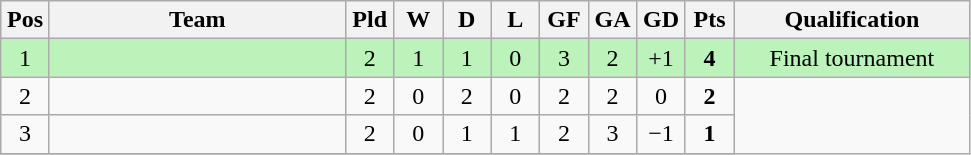<table class="wikitable" border="1" style="text-align: center;">
<tr>
<th width="25"><abbr>Pos</abbr></th>
<th width="190">Team</th>
<th width="25"><abbr>Pld</abbr></th>
<th width="25"><abbr>W</abbr></th>
<th width="25"><abbr>D</abbr></th>
<th width="25"><abbr>L</abbr></th>
<th width="25"><abbr>GF</abbr></th>
<th width="25"><abbr>GA</abbr></th>
<th width="25"><abbr>GD</abbr></th>
<th width="25"><abbr>Pts</abbr></th>
<th width="150">Qualification</th>
</tr>
<tr bgcolor = #BBF3BB>
<td>1</td>
<td align="left"></td>
<td>2</td>
<td>1</td>
<td>1</td>
<td>0</td>
<td>3</td>
<td>2</td>
<td>+1</td>
<td><strong>4</strong></td>
<td>Final tournament</td>
</tr>
<tr>
<td>2</td>
<td align="left"></td>
<td>2</td>
<td>0</td>
<td>2</td>
<td>0</td>
<td>2</td>
<td>2</td>
<td>0</td>
<td><strong>2</strong></td>
</tr>
<tr>
<td>3</td>
<td align="left"></td>
<td>2</td>
<td>0</td>
<td>1</td>
<td>1</td>
<td>2</td>
<td>3</td>
<td>−1</td>
<td><strong>1</strong></td>
</tr>
<tr>
</tr>
</table>
